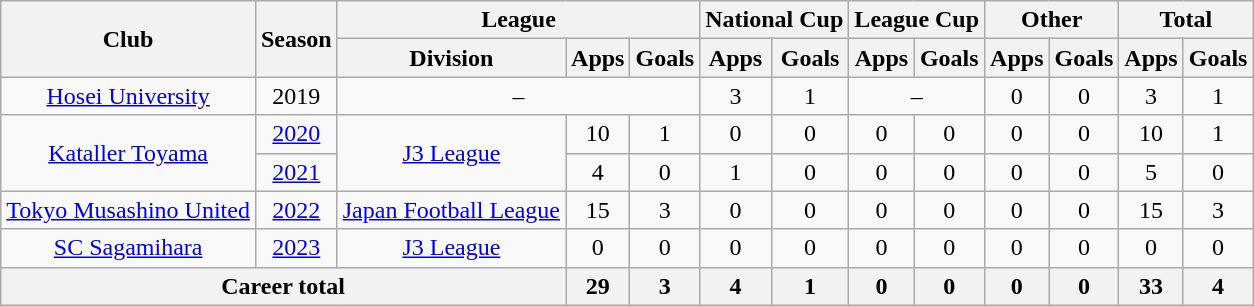<table class="wikitable" style="text-align: center">
<tr>
<th rowspan="2">Club</th>
<th rowspan="2">Season</th>
<th colspan="3">League</th>
<th colspan="2">National Cup</th>
<th colspan="2">League Cup</th>
<th colspan="2">Other</th>
<th colspan="2">Total</th>
</tr>
<tr>
<th>Division</th>
<th>Apps</th>
<th>Goals</th>
<th>Apps</th>
<th>Goals</th>
<th>Apps</th>
<th>Goals</th>
<th>Apps</th>
<th>Goals</th>
<th>Apps</th>
<th>Goals</th>
</tr>
<tr>
<td><a href='#'>Hosei University</a></td>
<td>2019</td>
<td colspan="3">–</td>
<td>3</td>
<td>1</td>
<td colspan="2">–</td>
<td>0</td>
<td>0</td>
<td>3</td>
<td>1</td>
</tr>
<tr>
<td rowspan="2"><a href='#'>Kataller Toyama</a></td>
<td><a href='#'>2020</a></td>
<td rowspan="2"><a href='#'>J3 League</a></td>
<td>10</td>
<td>1</td>
<td>0</td>
<td>0</td>
<td>0</td>
<td>0</td>
<td>0</td>
<td>0</td>
<td>10</td>
<td>1</td>
</tr>
<tr>
<td><a href='#'>2021</a></td>
<td>4</td>
<td>0</td>
<td>1</td>
<td>0</td>
<td>0</td>
<td>0</td>
<td>0</td>
<td>0</td>
<td>5</td>
<td>0</td>
</tr>
<tr>
<td><a href='#'>Tokyo Musashino United</a></td>
<td><a href='#'>2022</a></td>
<td><a href='#'>Japan Football League</a></td>
<td>15</td>
<td>3</td>
<td>0</td>
<td>0</td>
<td>0</td>
<td>0</td>
<td>0</td>
<td>0</td>
<td>15</td>
<td>3</td>
</tr>
<tr>
<td><a href='#'>SC Sagamihara</a></td>
<td><a href='#'>2023</a></td>
<td><a href='#'>J3 League</a></td>
<td>0</td>
<td>0</td>
<td>0</td>
<td>0</td>
<td>0</td>
<td>0</td>
<td>0</td>
<td>0</td>
<td>0</td>
<td>0</td>
</tr>
<tr>
<th colspan=3>Career total</th>
<th>29</th>
<th>3</th>
<th>4</th>
<th>1</th>
<th>0</th>
<th>0</th>
<th>0</th>
<th>0</th>
<th>33</th>
<th>4</th>
</tr>
</table>
